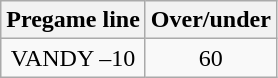<table class="wikitable">
<tr align="center">
<th style=>Pregame line</th>
<th style=>Over/under</th>
</tr>
<tr align="center">
<td>VANDY –10</td>
<td>60</td>
</tr>
</table>
